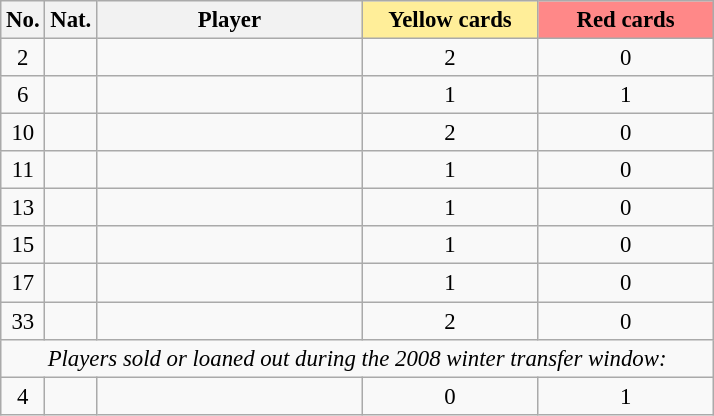<table class="wikitable sortable" style="text-align:center; font-size:95%;">
<tr>
<th class="unsortable" style="width:20px;">No.</th>
<th class="unsortable" style="width:24px;">Nat.</th>
<th style="width:170px;">Player</th>
<th style="width:110px; background:#fe9;"> Yellow cards</th>
<th style="width:110px; background:#ff8888;"> Red cards</th>
</tr>
<tr>
<td>2</td>
<td></td>
<td align="left"></td>
<td>2</td>
<td>0</td>
</tr>
<tr>
<td>6</td>
<td></td>
<td align="left"></td>
<td>1</td>
<td>1</td>
</tr>
<tr>
<td>10</td>
<td></td>
<td align="left"></td>
<td>2</td>
<td>0</td>
</tr>
<tr>
<td>11</td>
<td></td>
<td align="left"></td>
<td>1</td>
<td>0</td>
</tr>
<tr>
<td>13</td>
<td></td>
<td align="left"></td>
<td>1</td>
<td>0</td>
</tr>
<tr>
<td>15</td>
<td></td>
<td align="left"></td>
<td>1</td>
<td>0</td>
</tr>
<tr>
<td>17</td>
<td></td>
<td align="left"></td>
<td>1</td>
<td>0</td>
</tr>
<tr>
<td>33</td>
<td></td>
<td align="left"></td>
<td>2</td>
<td>0</td>
</tr>
<tr>
<td colspan="10"><em>Players sold or loaned out during the 2008 winter transfer window:</em></td>
</tr>
<tr>
<td>4</td>
<td></td>
<td align="left"></td>
<td>0</td>
<td>1</td>
</tr>
</table>
